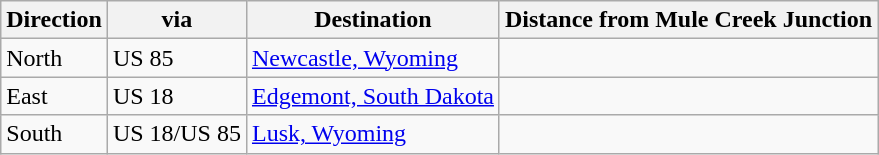<table class="wikitable">
<tr>
<th>Direction</th>
<th>via</th>
<th>Destination</th>
<th>Distance from Mule Creek Junction</th>
</tr>
<tr>
<td>North</td>
<td>US 85</td>
<td><a href='#'>Newcastle, Wyoming</a></td>
<td></td>
</tr>
<tr>
<td>East</td>
<td>US 18</td>
<td><a href='#'>Edgemont, South Dakota</a></td>
<td></td>
</tr>
<tr>
<td>South</td>
<td>US 18/US 85</td>
<td><a href='#'>Lusk, Wyoming</a></td>
<td></td>
</tr>
</table>
